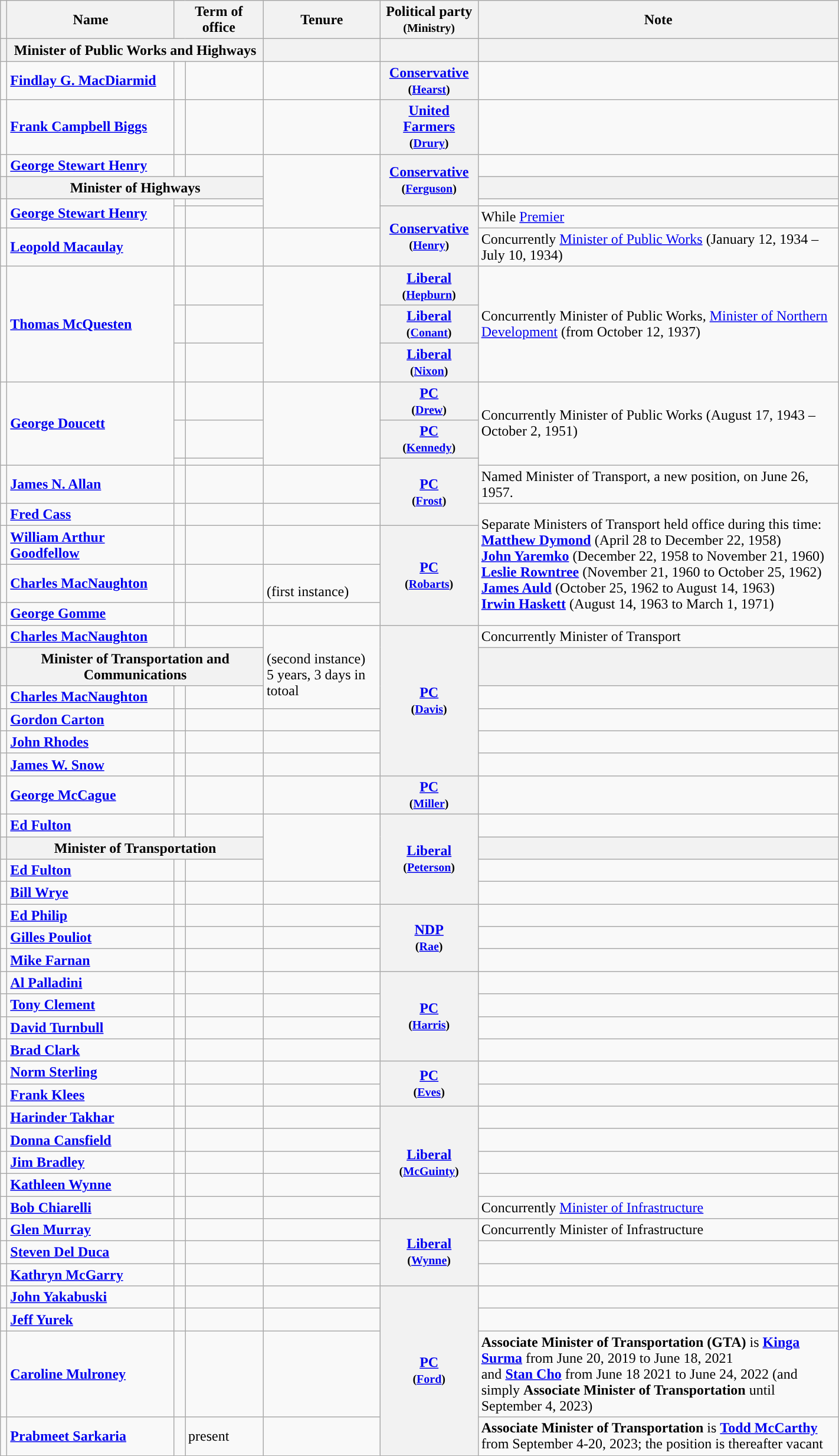<table class="wikitable" style="width: 75%">
<tr>
<th></th>
<th>Name</th>
<th colspan=2>Term of office</th>
<th>Tenure</th>
<th>Political party<br><small>(Ministry)</small></th>
<th style="width: 400px;">Note</th>
</tr>
<tr>
<th></th>
<th colspan=3>Minister of Public Works and Highways</th>
<th></th>
<th></th>
<th></th>
</tr>
<tr>
<td style="background:"></td>
<td><strong><a href='#'>Findlay G. MacDiarmid</a></strong></td>
<td></td>
<td></td>
<td></td>
<th style="background:"><a href='#'>Conservative</a><br><small>(<a href='#'>Hearst</a>)</small></th>
<td></td>
</tr>
<tr>
<td style="background:"></td>
<td><strong><a href='#'>Frank Campbell Biggs</a></strong></td>
<td></td>
<td></td>
<td></td>
<th style="background:"><a href='#'>United Farmers</a><br><small>(<a href='#'>Drury</a>)</small></th>
<td></td>
</tr>
<tr>
<td style="background:"></td>
<td><strong><a href='#'>George Stewart Henry</a></strong></td>
<td></td>
<td></td>
<td rowspan=4></td>
<th rowspan=3; style="background:"><a href='#'>Conservative</a><br><small>(<a href='#'>Ferguson</a>)</small></th>
<td></td>
</tr>
<tr>
<th></th>
<th colspan=3>Minister of Highways</th>
<th></th>
</tr>
<tr>
<td rowspan=2; style="background:"></td>
<td rowspan=2><strong><a href='#'>George Stewart Henry</a></strong></td>
<td></td>
<td></td>
<td></td>
</tr>
<tr>
<td></td>
<td></td>
<th rowspan=2; style="background:"><a href='#'>Conservative</a><br><small>(<a href='#'>Henry</a>)</small></th>
<td>While <a href='#'>Premier</a></td>
</tr>
<tr>
<td style="background:"></td>
<td><strong><a href='#'>Leopold Macaulay</a></strong></td>
<td></td>
<td></td>
<td></td>
<td>Concurrently <a href='#'>Minister of Public Works</a> (January 12, 1934 – July 10, 1934)</td>
</tr>
<tr>
<td rowspan=3; style="background:"></td>
<td rowspan=3><strong><a href='#'>Thomas McQuesten</a></strong></td>
<td></td>
<td></td>
<td rowspan=3></td>
<th style="background:"><a href='#'>Liberal</a><br><small>(<a href='#'>Hepburn</a>)</small></th>
<td rowspan=3>Concurrently Minister of Public Works, <a href='#'>Minister of Northern Development</a> (from October 12, 1937)</td>
</tr>
<tr>
<td></td>
<td></td>
<th style="background:"><a href='#'>Liberal</a><br><small>(<a href='#'>Conant</a>)</small></th>
</tr>
<tr>
<td></td>
<td></td>
<th style="background:"><a href='#'>Liberal</a><br><small>(<a href='#'>Nixon</a>)</small></th>
</tr>
<tr>
<td rowspan=3; style="background:"></td>
<td rowspan=3><strong><a href='#'>George Doucett</a></strong></td>
<td></td>
<td></td>
<td rowspan=3></td>
<th style="background:"><a href='#'>PC</a><br><small>(<a href='#'>Drew</a>)</small></th>
<td rowspan=3>Concurrently Minister of Public Works (August 17, 1943 – October 2, 1951)</td>
</tr>
<tr>
<td></td>
<td></td>
<th style="background:"><a href='#'>PC</a><br><small>(<a href='#'>Kennedy</a>)</small></th>
</tr>
<tr>
<td></td>
<td></td>
<th rowspan=3; style="background:"><a href='#'>PC</a><br><small>(<a href='#'>Frost</a>)</small></th>
</tr>
<tr>
<td style="background:"></td>
<td><strong><a href='#'>James N. Allan</a></strong></td>
<td></td>
<td></td>
<td></td>
<td>Named Minister of Transport, a new position, on June 26, 1957.</td>
</tr>
<tr>
<td style="background:"></td>
<td><strong><a href='#'>Fred Cass</a></strong></td>
<td></td>
<td></td>
<td></td>
<td rowspan=4>Separate Ministers of Transport held office during this time: <br><strong><a href='#'>Matthew Dymond</a></strong> (April 28 to December 22, 1958) <br><strong><a href='#'>John Yaremko</a></strong>	(December 22, 1958 to November 21, 1960)<br><strong><a href='#'>Leslie Rowntree</a></strong> (November 21, 1960 to October 25, 1962)<br><strong><a href='#'>James Auld</a></strong> (October 25, 1962 to August 14, 1963)<br><strong><a href='#'>Irwin Haskett</a></strong> (August 14, 1963 to March 1, 1971)</td>
</tr>
<tr>
<td style="background:"></td>
<td><strong><a href='#'>William Arthur Goodfellow</a></strong></td>
<td></td>
<td></td>
<td></td>
<th rowspan=3; style="background:"><a href='#'>PC</a><br><small>(<a href='#'>Robarts</a>)</small></th>
</tr>
<tr>
<td style="background:"></td>
<td><strong><a href='#'>Charles MacNaughton</a></strong></td>
<td></td>
<td></td>
<td><br>(first instance)</td>
</tr>
<tr>
<td style="background:"></td>
<td><strong><a href='#'>George Gomme</a></strong></td>
<td></td>
<td></td>
<td></td>
</tr>
<tr>
<td style="background:"></td>
<td><strong><a href='#'>Charles MacNaughton</a></strong></td>
<td></td>
<td></td>
<td rowspan=3><br>(second instance)<br>5 years, 3 days in totoal</td>
<th rowspan=6; style="background:"><a href='#'>PC</a><br><small>(<a href='#'>Davis</a>)</small></th>
<td>Concurrently Minister of Transport</td>
</tr>
<tr>
<th></th>
<th colspan=3>Minister of Transportation and Communications</th>
<th></th>
</tr>
<tr>
<td style="background:"></td>
<td><strong><a href='#'>Charles MacNaughton</a></strong></td>
<td></td>
<td></td>
<td></td>
</tr>
<tr>
<td style="background:"></td>
<td><strong><a href='#'>Gordon Carton</a></strong></td>
<td></td>
<td></td>
<td></td>
<td></td>
</tr>
<tr>
<td style="background:"></td>
<td><strong><a href='#'>John Rhodes</a></strong></td>
<td></td>
<td></td>
<td></td>
<td></td>
</tr>
<tr>
<td style="background:"></td>
<td><strong><a href='#'>James W. Snow</a></strong></td>
<td></td>
<td></td>
<td></td>
<td></td>
</tr>
<tr>
<td style="background:"></td>
<td><strong><a href='#'>George McCague</a></strong></td>
<td></td>
<td></td>
<td></td>
<th style="background:"><a href='#'>PC</a><br><small>(<a href='#'>Miller</a>)</small></th>
<td></td>
</tr>
<tr>
<td style="background:"></td>
<td><strong><a href='#'>Ed Fulton</a></strong></td>
<td></td>
<td></td>
<td rowspan=3></td>
<th rowspan=4; style="background:"><a href='#'>Liberal</a><br><small>(<a href='#'>Peterson</a>)</small></th>
<td></td>
</tr>
<tr>
<th></th>
<th colspan=3>Minister of Transportation</th>
<th></th>
</tr>
<tr>
<td style="background:"></td>
<td><strong><a href='#'>Ed Fulton</a></strong></td>
<td></td>
<td></td>
<td></td>
</tr>
<tr>
<td style="background:"></td>
<td><strong><a href='#'>Bill Wrye</a></strong></td>
<td></td>
<td></td>
<td></td>
<td></td>
</tr>
<tr>
<td style="background:"></td>
<td><strong><a href='#'>Ed Philip</a></strong></td>
<td></td>
<td></td>
<td></td>
<th rowspan=3 ; style="background:"><a href='#'>NDP</a><br><small>(<a href='#'>Rae</a>)</small></th>
<td></td>
</tr>
<tr>
<td style="background:"></td>
<td><strong><a href='#'>Gilles Pouliot</a></strong></td>
<td></td>
<td></td>
<td></td>
<td></td>
</tr>
<tr>
<td style="background:"></td>
<td><strong><a href='#'>Mike Farnan</a></strong></td>
<td></td>
<td></td>
<td></td>
<td></td>
</tr>
<tr>
<td style="background:"></td>
<td><strong><a href='#'>Al Palladini</a></strong></td>
<td></td>
<td></td>
<td></td>
<th rowspan=4; style="background:"><a href='#'>PC</a><br><small>(<a href='#'>Harris</a>)</small></th>
<td></td>
</tr>
<tr>
<td style="background:"></td>
<td><strong><a href='#'>Tony Clement</a></strong></td>
<td></td>
<td></td>
<td></td>
<td></td>
</tr>
<tr>
<td style="background:"></td>
<td><strong><a href='#'>David Turnbull</a></strong></td>
<td></td>
<td></td>
<td></td>
<td></td>
</tr>
<tr>
<td style="background:"></td>
<td><strong><a href='#'>Brad Clark</a></strong></td>
<td></td>
<td></td>
<td></td>
<td></td>
</tr>
<tr>
<td style="background:"></td>
<td><strong><a href='#'>Norm Sterling</a></strong></td>
<td></td>
<td></td>
<td></td>
<th rowspan=2; style="background:"><a href='#'>PC</a><br><small>(<a href='#'>Eves</a>)</small></th>
<td></td>
</tr>
<tr>
<td style="background:"></td>
<td><strong><a href='#'>Frank Klees</a></strong></td>
<td></td>
<td></td>
<td></td>
<td></td>
</tr>
<tr>
<td style="background:"></td>
<td><strong><a href='#'>Harinder Takhar</a></strong></td>
<td></td>
<td></td>
<td></td>
<th rowspan=5; style="background:"><a href='#'>Liberal</a><br><small>(<a href='#'>McGuinty</a>)</small></th>
<td></td>
</tr>
<tr>
<td style="background:"></td>
<td><strong><a href='#'>Donna Cansfield</a></strong></td>
<td></td>
<td></td>
<td></td>
<td></td>
</tr>
<tr>
<td style="background:"></td>
<td><strong><a href='#'>Jim Bradley</a></strong></td>
<td></td>
<td></td>
<td></td>
<td></td>
</tr>
<tr>
<td style="background:"></td>
<td><strong><a href='#'>Kathleen Wynne</a></strong></td>
<td></td>
<td></td>
<td></td>
<td></td>
</tr>
<tr>
<td style="background:"></td>
<td><strong><a href='#'>Bob Chiarelli</a></strong></td>
<td></td>
<td></td>
<td></td>
<td>Concurrently <a href='#'>Minister of Infrastructure</a></td>
</tr>
<tr>
<td style="background:"></td>
<td><strong><a href='#'>Glen Murray</a></strong></td>
<td></td>
<td></td>
<td></td>
<th rowspan=3; style="background:"><a href='#'>Liberal</a><br><small>(<a href='#'>Wynne</a>)</small></th>
<td>Concurrently Minister of Infrastructure</td>
</tr>
<tr>
<td style="background:"></td>
<td><strong><a href='#'>Steven Del Duca</a></strong></td>
<td></td>
<td></td>
<td></td>
<td></td>
</tr>
<tr>
<td style="background:"></td>
<td><strong><a href='#'>Kathryn McGarry</a></strong></td>
<td></td>
<td></td>
<td></td>
<td></td>
</tr>
<tr>
<td style="background:"></td>
<td><strong><a href='#'>John Yakabuski</a></strong></td>
<td></td>
<td></td>
<td></td>
<th rowspan=4; style="background:"><a href='#'>PC</a><br><small>(<a href='#'>Ford</a>)</small></th>
<td></td>
</tr>
<tr>
<td style="background:"></td>
<td><strong><a href='#'>Jeff Yurek</a></strong></td>
<td></td>
<td></td>
<td></td>
<td></td>
</tr>
<tr>
<td style="background:"></td>
<td><strong><a href='#'>Caroline Mulroney</a></strong></td>
<td></td>
<td></td>
<td></td>
<td><strong>Associate Minister of Transportation (GTA)</strong> is <strong><a href='#'>Kinga Surma</a></strong> from June 20, 2019 to June 18, 2021 <br> and <strong><a href='#'>Stan Cho</a></strong> from June 18 2021 to June 24, 2022 (and simply <strong>Associate Minister of Transportation</strong> until September 4, 2023)</td>
</tr>
<tr>
<td style="background:"></td>
<td><strong><a href='#'>Prabmeet Sarkaria</a></strong></td>
<td></td>
<td>present</td>
<td></td>
<td><strong>Associate Minister of Transportation</strong> is <strong><a href='#'>Todd McCarthy</a></strong> from September 4-20, 2023; the position is thereafter vacant</td>
</tr>
</table>
